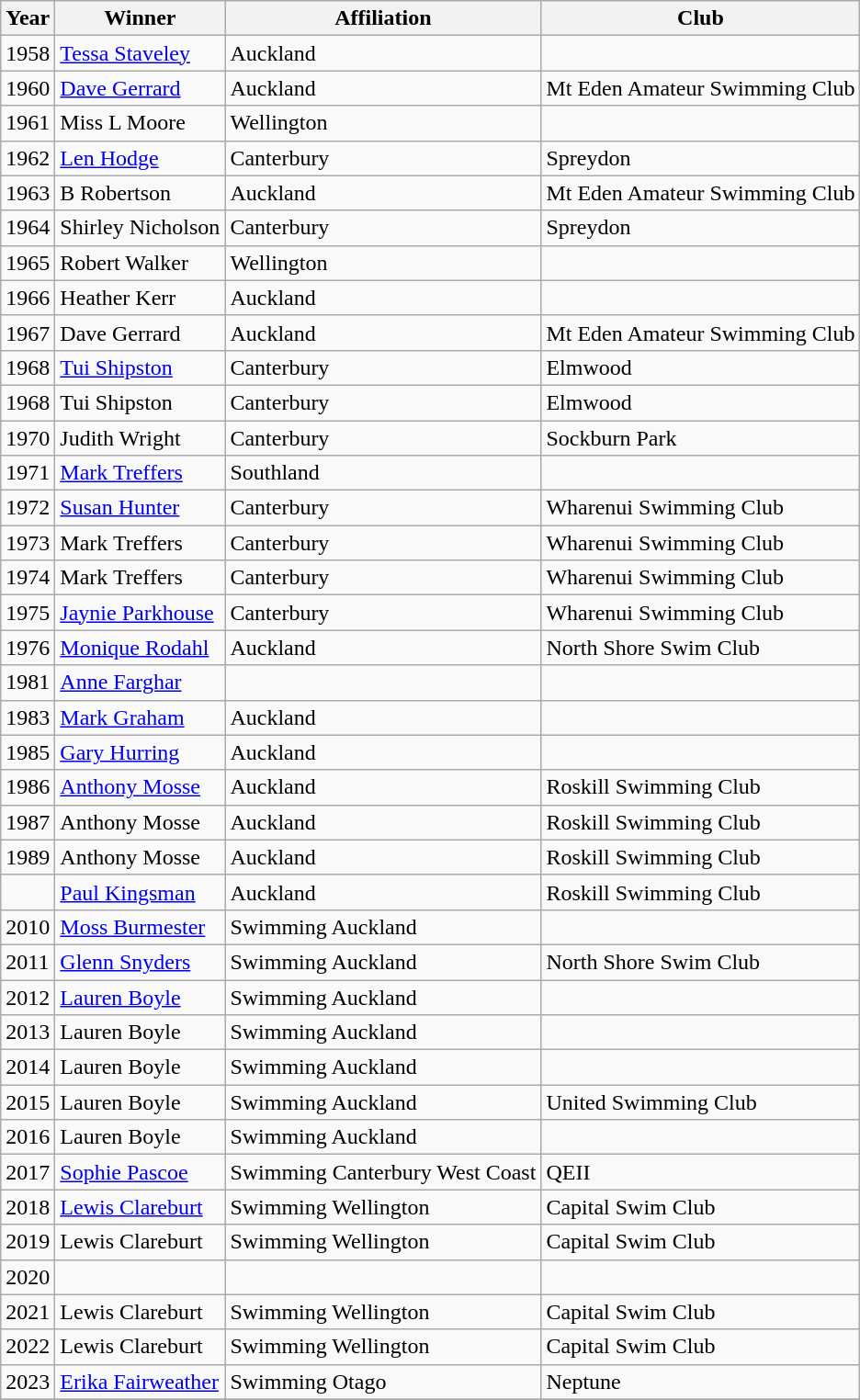<table class="wikitable">
<tr>
<th>Year</th>
<th>Winner</th>
<th>Affiliation</th>
<th>Club</th>
</tr>
<tr>
<td>1958</td>
<td><a href='#'>Tessa Staveley</a></td>
<td>Auckland</td>
<td></td>
</tr>
<tr>
<td>1960</td>
<td><a href='#'>Dave Gerrard</a></td>
<td>Auckland</td>
<td>Mt Eden Amateur Swimming Club</td>
</tr>
<tr>
<td>1961</td>
<td>Miss L Moore</td>
<td>Wellington</td>
<td></td>
</tr>
<tr>
<td>1962</td>
<td><a href='#'>Len Hodge</a></td>
<td>Canterbury</td>
<td>Spreydon</td>
</tr>
<tr>
<td>1963</td>
<td>B Robertson</td>
<td>Auckland</td>
<td>Mt Eden Amateur Swimming Club</td>
</tr>
<tr>
<td>1964</td>
<td>Shirley Nicholson</td>
<td>Canterbury</td>
<td>Spreydon</td>
</tr>
<tr>
<td>1965</td>
<td>Robert Walker</td>
<td>Wellington</td>
<td></td>
</tr>
<tr>
<td>1966</td>
<td>Heather Kerr</td>
<td>Auckland</td>
<td></td>
</tr>
<tr>
<td>1967</td>
<td>Dave Gerrard</td>
<td>Auckland</td>
<td>Mt Eden Amateur Swimming Club</td>
</tr>
<tr>
<td>1968</td>
<td><a href='#'>Tui Shipston</a></td>
<td>Canterbury</td>
<td>Elmwood</td>
</tr>
<tr>
<td>1968</td>
<td>Tui Shipston</td>
<td>Canterbury</td>
<td>Elmwood</td>
</tr>
<tr>
<td>1970</td>
<td>Judith Wright</td>
<td>Canterbury</td>
<td>Sockburn Park</td>
</tr>
<tr>
<td>1971</td>
<td><a href='#'>Mark Treffers</a></td>
<td>Southland</td>
<td></td>
</tr>
<tr>
<td>1972</td>
<td><a href='#'>Susan Hunter</a></td>
<td>Canterbury</td>
<td>Wharenui Swimming Club</td>
</tr>
<tr>
<td>1973</td>
<td>Mark Treffers</td>
<td>Canterbury</td>
<td>Wharenui Swimming Club</td>
</tr>
<tr>
<td>1974</td>
<td>Mark Treffers</td>
<td>Canterbury</td>
<td>Wharenui Swimming Club</td>
</tr>
<tr>
<td>1975</td>
<td><a href='#'>Jaynie Parkhouse</a></td>
<td>Canterbury</td>
<td>Wharenui Swimming Club</td>
</tr>
<tr>
<td>1976</td>
<td><a href='#'>Monique Rodahl</a></td>
<td>Auckland</td>
<td>North Shore Swim Club</td>
</tr>
<tr>
<td>1981</td>
<td><a href='#'>Anne Farghar</a></td>
<td></td>
<td></td>
</tr>
<tr>
<td>1983</td>
<td><a href='#'>Mark Graham</a></td>
<td>Auckland</td>
<td></td>
</tr>
<tr>
<td>1985</td>
<td><a href='#'>Gary Hurring</a></td>
<td>Auckland</td>
<td></td>
</tr>
<tr>
<td>1986</td>
<td><a href='#'>Anthony Mosse</a></td>
<td>Auckland</td>
<td>Roskill Swimming Club</td>
</tr>
<tr>
<td>1987</td>
<td>Anthony Mosse</td>
<td>Auckland</td>
<td>Roskill Swimming Club</td>
</tr>
<tr>
<td>1989</td>
<td>Anthony Mosse</td>
<td>Auckland</td>
<td>Roskill Swimming Club</td>
</tr>
<tr>
<td></td>
<td><a href='#'>Paul Kingsman</a></td>
<td>Auckland</td>
<td>Roskill Swimming Club</td>
</tr>
<tr>
<td>2010</td>
<td><a href='#'>Moss Burmester</a></td>
<td>Swimming Auckland</td>
<td></td>
</tr>
<tr>
<td>2011</td>
<td><a href='#'>Glenn Snyders</a></td>
<td>Swimming Auckland</td>
<td>North Shore Swim Club</td>
</tr>
<tr>
<td>2012</td>
<td><a href='#'>Lauren Boyle</a></td>
<td>Swimming Auckland</td>
<td></td>
</tr>
<tr>
<td>2013</td>
<td>Lauren Boyle</td>
<td>Swimming Auckland</td>
<td></td>
</tr>
<tr>
<td>2014</td>
<td>Lauren Boyle</td>
<td>Swimming Auckland</td>
<td></td>
</tr>
<tr>
<td>2015</td>
<td>Lauren Boyle</td>
<td>Swimming Auckland</td>
<td>United Swimming Club</td>
</tr>
<tr>
<td>2016</td>
<td>Lauren Boyle</td>
<td>Swimming Auckland</td>
<td></td>
</tr>
<tr>
<td>2017</td>
<td><a href='#'>Sophie Pascoe</a></td>
<td>Swimming Canterbury West Coast</td>
<td>QEII</td>
</tr>
<tr>
<td>2018</td>
<td><a href='#'>Lewis Clareburt</a></td>
<td>Swimming Wellington</td>
<td>Capital Swim Club</td>
</tr>
<tr>
<td>2019</td>
<td>Lewis Clareburt</td>
<td>Swimming Wellington</td>
<td>Capital Swim Club</td>
</tr>
<tr>
<td>2020</td>
<td></td>
<td></td>
<td></td>
</tr>
<tr>
<td>2021</td>
<td>Lewis Clareburt</td>
<td>Swimming Wellington</td>
<td>Capital Swim Club</td>
</tr>
<tr>
<td>2022</td>
<td>Lewis Clareburt</td>
<td>Swimming Wellington</td>
<td>Capital Swim Club</td>
</tr>
<tr>
<td>2023</td>
<td><a href='#'>Erika Fairweather</a></td>
<td>Swimming Otago</td>
<td>Neptune</td>
</tr>
<tr>
</tr>
</table>
